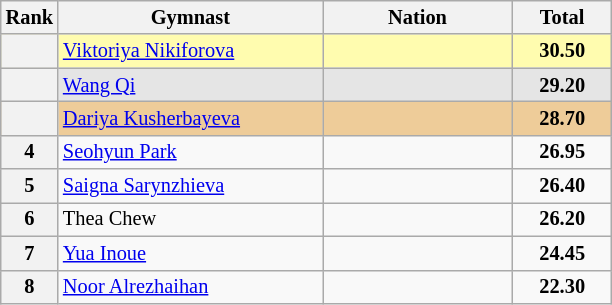<table class="wikitable sortable" style="text-align:center; font-size:85%">
<tr>
<th scope="col" style="width:20px;">Rank</th>
<th ! scope="col" style="width:170px;">Gymnast</th>
<th ! scope="col" style="width:120px;">Nation</th>
<th ! scope="col" style="width:60px;">Total</th>
</tr>
<tr bgcolor=fffcaf>
<th scope=row></th>
<td align=left><a href='#'>Viktoriya Nikiforova</a></td>
<td style="text-align:left;"></td>
<td><strong>30.50</strong></td>
</tr>
<tr bgcolor=e5e5e5>
<th scope=row></th>
<td align=left><a href='#'>Wang Qi</a></td>
<td style="text-align:left;"></td>
<td><strong>29.20</strong></td>
</tr>
<tr bgcolor=eecc99>
<th scope=row></th>
<td align=left><a href='#'>Dariya Kusherbayeva</a></td>
<td style="text-align:left;"></td>
<td><strong>28.70</strong></td>
</tr>
<tr>
<th scope=row>4</th>
<td align=left><a href='#'>Seohyun Park</a></td>
<td style="text-align:left;"></td>
<td><strong>26.95</strong></td>
</tr>
<tr>
<th scope=row>5</th>
<td align=left><a href='#'>Saigna Sarynzhieva</a></td>
<td style="text-align:left;"></td>
<td><strong>26.40</strong></td>
</tr>
<tr>
<th scope=row>6</th>
<td align=left>Thea Chew</td>
<td style="text-align:left;"></td>
<td><strong>26.20</strong></td>
</tr>
<tr>
<th scope=row>7</th>
<td align=left><a href='#'>Yua Inoue</a></td>
<td style="text-align:left;"></td>
<td><strong>24.45</strong></td>
</tr>
<tr>
<th scope=row>8</th>
<td align=left><a href='#'>Noor Alrezhaihan</a></td>
<td style="text-align:left;"></td>
<td><strong>22.30</strong></td>
</tr>
</table>
